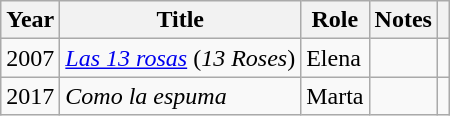<table class="wikitable sortable">
<tr>
<th>Year</th>
<th>Title</th>
<th>Role</th>
<th class="unsortable">Notes</th>
<th></th>
</tr>
<tr>
<td>2007</td>
<td><a href='#'><em>Las 13 rosas</em></a> (<em>13 Roses</em>)</td>
<td>Elena</td>
<td></td>
<td align = "center"></td>
</tr>
<tr>
<td>2017</td>
<td><em>Como la espuma</em></td>
<td>Marta</td>
<td></td>
<td align = "center"></td>
</tr>
</table>
